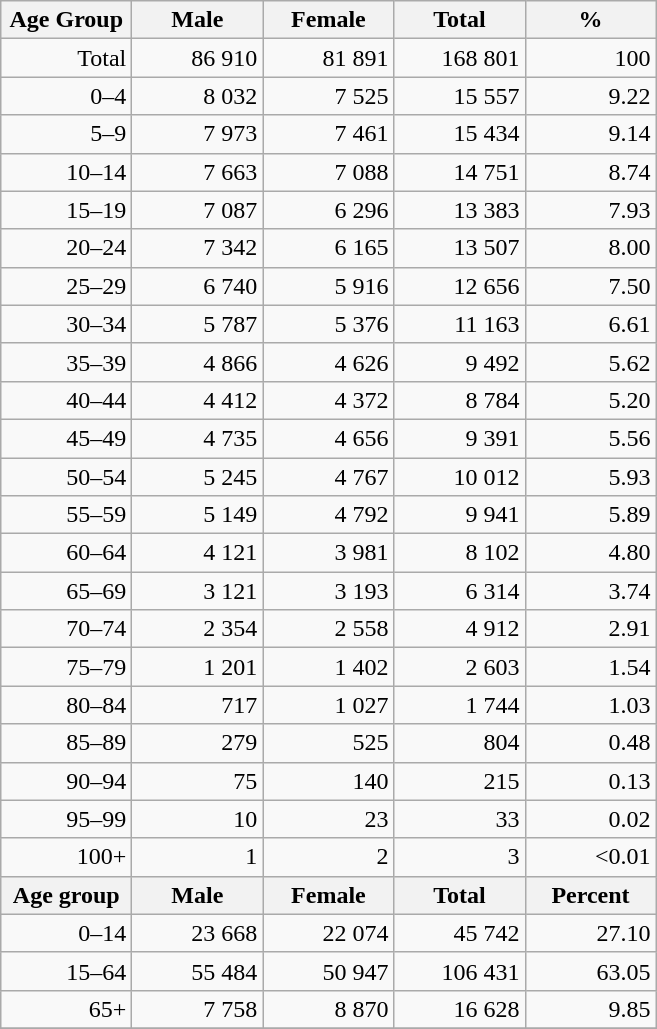<table class="wikitable">
<tr>
<th width="80pt">Age Group</th>
<th width="80pt">Male</th>
<th width="80pt">Female</th>
<th width="80pt">Total</th>
<th width="80pt">%</th>
</tr>
<tr>
<td align="right">Total</td>
<td align="right">86 910</td>
<td align="right">81 891</td>
<td align="right">168 801</td>
<td align="right">100</td>
</tr>
<tr>
<td align="right">0–4</td>
<td align="right">8 032</td>
<td align="right">7 525</td>
<td align="right">15 557</td>
<td align="right">9.22</td>
</tr>
<tr>
<td align="right">5–9</td>
<td align="right">7 973</td>
<td align="right">7 461</td>
<td align="right">15 434</td>
<td align="right">9.14</td>
</tr>
<tr>
<td align="right">10–14</td>
<td align="right">7 663</td>
<td align="right">7 088</td>
<td align="right">14 751</td>
<td align="right">8.74</td>
</tr>
<tr>
<td align="right">15–19</td>
<td align="right">7 087</td>
<td align="right">6 296</td>
<td align="right">13 383</td>
<td align="right">7.93</td>
</tr>
<tr>
<td align="right">20–24</td>
<td align="right">7 342</td>
<td align="right">6 165</td>
<td align="right">13 507</td>
<td align="right">8.00</td>
</tr>
<tr>
<td align="right">25–29</td>
<td align="right">6 740</td>
<td align="right">5 916</td>
<td align="right">12 656</td>
<td align="right">7.50</td>
</tr>
<tr>
<td align="right">30–34</td>
<td align="right">5 787</td>
<td align="right">5 376</td>
<td align="right">11 163</td>
<td align="right">6.61</td>
</tr>
<tr>
<td align="right">35–39</td>
<td align="right">4 866</td>
<td align="right">4 626</td>
<td align="right">9 492</td>
<td align="right">5.62</td>
</tr>
<tr>
<td align="right">40–44</td>
<td align="right">4 412</td>
<td align="right">4 372</td>
<td align="right">8 784</td>
<td align="right">5.20</td>
</tr>
<tr>
<td align="right">45–49</td>
<td align="right">4 735</td>
<td align="right">4 656</td>
<td align="right">9 391</td>
<td align="right">5.56</td>
</tr>
<tr>
<td align="right">50–54</td>
<td align="right">5 245</td>
<td align="right">4 767</td>
<td align="right">10 012</td>
<td align="right">5.93</td>
</tr>
<tr>
<td align="right">55–59</td>
<td align="right">5 149</td>
<td align="right">4 792</td>
<td align="right">9 941</td>
<td align="right">5.89</td>
</tr>
<tr>
<td align="right">60–64</td>
<td align="right">4 121</td>
<td align="right">3 981</td>
<td align="right">8 102</td>
<td align="right">4.80</td>
</tr>
<tr>
<td align="right">65–69</td>
<td align="right">3 121</td>
<td align="right">3 193</td>
<td align="right">6 314</td>
<td align="right">3.74</td>
</tr>
<tr>
<td align="right">70–74</td>
<td align="right">2 354</td>
<td align="right">2 558</td>
<td align="right">4 912</td>
<td align="right">2.91</td>
</tr>
<tr>
<td align="right">75–79</td>
<td align="right">1 201</td>
<td align="right">1 402</td>
<td align="right">2 603</td>
<td align="right">1.54</td>
</tr>
<tr>
<td align="right">80–84</td>
<td align="right">717</td>
<td align="right">1 027</td>
<td align="right">1 744</td>
<td align="right">1.03</td>
</tr>
<tr>
<td align="right">85–89</td>
<td align="right">279</td>
<td align="right">525</td>
<td align="right">804</td>
<td align="right">0.48</td>
</tr>
<tr>
<td align="right">90–94</td>
<td align="right">75</td>
<td align="right">140</td>
<td align="right">215</td>
<td align="right">0.13</td>
</tr>
<tr>
<td align="right">95–99</td>
<td align="right">10</td>
<td align="right">23</td>
<td align="right">33</td>
<td align="right">0.02</td>
</tr>
<tr>
<td align="right">100+</td>
<td align="right">1</td>
<td align="right">2</td>
<td align="right">3</td>
<td align="right"><0.01</td>
</tr>
<tr>
<th width="50">Age group</th>
<th width="80pt">Male</th>
<th width="80">Female</th>
<th width="80">Total</th>
<th width="50">Percent</th>
</tr>
<tr>
<td align="right">0–14</td>
<td align="right">23 668</td>
<td align="right">22 074</td>
<td align="right">45 742</td>
<td align="right">27.10</td>
</tr>
<tr>
<td align="right">15–64</td>
<td align="right">55 484</td>
<td align="right">50 947</td>
<td align="right">106 431</td>
<td align="right">63.05</td>
</tr>
<tr>
<td align="right">65+</td>
<td align="right">7 758</td>
<td align="right">8 870</td>
<td align="right">16 628</td>
<td align="right">9.85</td>
</tr>
<tr>
</tr>
</table>
